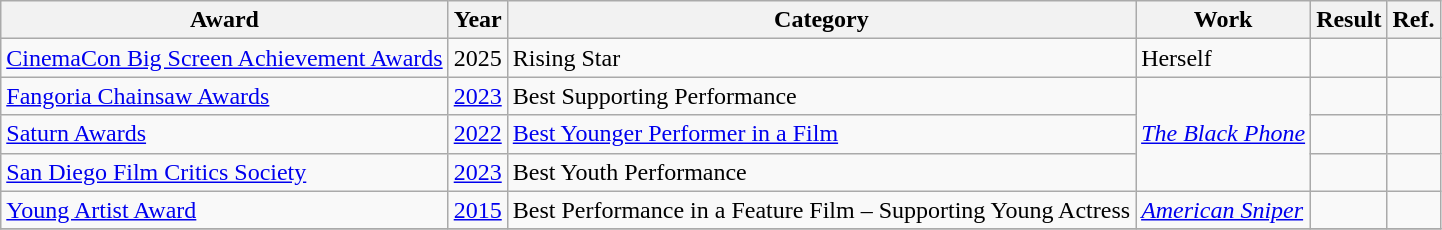<table class="wikitable sortable">
<tr>
<th>Award</th>
<th>Year</th>
<th>Category</th>
<th>Work</th>
<th>Result</th>
<th>Ref.</th>
</tr>
<tr>
<td><a href='#'>CinemaCon Big Screen Achievement Awards</a></td>
<td>2025</td>
<td>Rising Star</td>
<td>Herself</td>
<td></td>
<td style="text-align:center;"></td>
</tr>
<tr>
<td><a href='#'>Fangoria Chainsaw Awards</a></td>
<td><a href='#'>2023</a></td>
<td>Best Supporting Performance</td>
<td rowspan=3><em><a href='#'>The Black Phone</a></em></td>
<td></td>
<td style="text-align:center;"></td>
</tr>
<tr>
<td><a href='#'>Saturn Awards</a></td>
<td><a href='#'>2022</a></td>
<td><a href='#'>Best Younger Performer in a Film</a></td>
<td></td>
<td style="text-align:center;"></td>
</tr>
<tr>
<td><a href='#'>San Diego Film Critics Society</a></td>
<td><a href='#'>2023</a></td>
<td>Best Youth Performance</td>
<td></td>
<td style="text-align: center;"></td>
</tr>
<tr>
<td><a href='#'>Young Artist Award</a></td>
<td><a href='#'>2015</a></td>
<td>Best Performance in a Feature Film – Supporting Young Actress</td>
<td><em><a href='#'>American Sniper</a></em></td>
<td></td>
<td style="text-align: center;"></td>
</tr>
<tr>
</tr>
</table>
